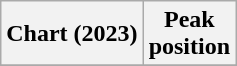<table class="wikitable sortable plainrowheaders" style="text-align:center">
<tr>
<th scope="col">Chart (2023)</th>
<th scope="col">Peak<br>position</th>
</tr>
<tr>
</tr>
</table>
